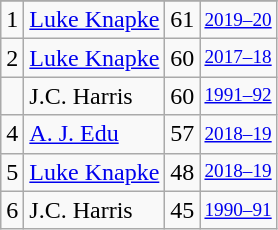<table class="wikitable">
<tr>
</tr>
<tr>
<td>1</td>
<td><a href='#'>Luke Knapke</a></td>
<td>61</td>
<td style="font-size:80%;"><a href='#'>2019–20</a></td>
</tr>
<tr>
<td>2</td>
<td><a href='#'>Luke Knapke</a></td>
<td>60</td>
<td style="font-size:80%;"><a href='#'>2017–18</a></td>
</tr>
<tr>
<td></td>
<td>J.C. Harris</td>
<td>60</td>
<td style="font-size:80%;"><a href='#'>1991–92</a></td>
</tr>
<tr>
<td>4</td>
<td><a href='#'>A. J. Edu</a></td>
<td>57</td>
<td style="font-size:80%;"><a href='#'>2018–19</a></td>
</tr>
<tr>
<td>5</td>
<td><a href='#'>Luke Knapke</a></td>
<td>48</td>
<td style="font-size:80%;"><a href='#'>2018–19</a></td>
</tr>
<tr>
<td>6</td>
<td>J.C. Harris</td>
<td>45</td>
<td style="font-size:80%;"><a href='#'>1990–91</a></td>
</tr>
</table>
